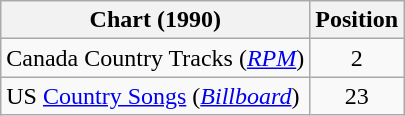<table class="wikitable sortable">
<tr>
<th scope="col">Chart (1990)</th>
<th scope="col">Position</th>
</tr>
<tr>
<td>Canada Country Tracks (<em><a href='#'>RPM</a></em>)</td>
<td align="center">2</td>
</tr>
<tr>
<td>US <a href='#'>Country Songs</a> (<em><a href='#'>Billboard</a></em>)</td>
<td align="center">23</td>
</tr>
</table>
